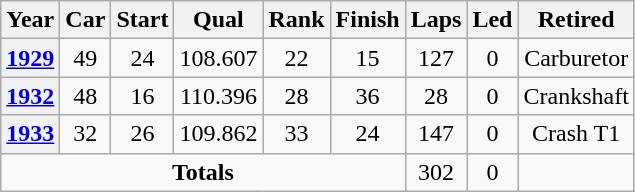<table class="wikitable" style="text-align:center">
<tr>
<th>Year</th>
<th>Car</th>
<th>Start</th>
<th>Qual</th>
<th>Rank</th>
<th>Finish</th>
<th>Laps</th>
<th>Led</th>
<th>Retired</th>
</tr>
<tr>
<th><a href='#'>1929</a></th>
<td>49</td>
<td>24</td>
<td>108.607</td>
<td>22</td>
<td>15</td>
<td>127</td>
<td>0</td>
<td>Carburetor</td>
</tr>
<tr>
<th><a href='#'>1932</a></th>
<td>48</td>
<td>16</td>
<td>110.396</td>
<td>28</td>
<td>36</td>
<td>28</td>
<td>0</td>
<td>Crankshaft</td>
</tr>
<tr>
<th><a href='#'>1933</a></th>
<td>32</td>
<td>26</td>
<td>109.862</td>
<td>33</td>
<td>24</td>
<td>147</td>
<td>0</td>
<td>Crash T1</td>
</tr>
<tr>
<td colspan=6><strong>Totals</strong></td>
<td>302</td>
<td>0</td>
<td></td>
</tr>
</table>
